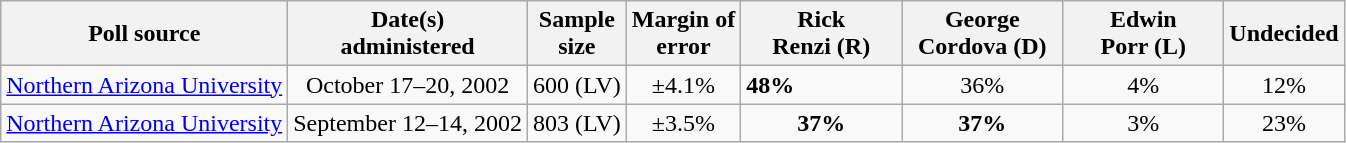<table class="wikitable">
<tr>
<th>Poll source</th>
<th>Date(s)<br>administered</th>
<th>Sample<br>size</th>
<th>Margin of <br>error</th>
<th style="width:100px;">Rick<br>Renzi (R)</th>
<th style="width:100px;">George<br>Cordova (D)</th>
<th style="width:100px;">Edwin<br>Porr (L)</th>
<th>Undecided</th>
</tr>
<tr>
<td><a href='#'>Northern Arizona University</a></td>
<td align=center>October 17–20, 2002</td>
<td align=center>600 (LV)</td>
<td align=center>±4.1%</td>
<td><strong>48%</strong></td>
<td align=center>36%</td>
<td align=center>4%</td>
<td align=center>12%</td>
</tr>
<tr>
<td><a href='#'>Northern Arizona University</a></td>
<td align=center>September 12–14, 2002</td>
<td align=center>803 (LV)</td>
<td align=center>±3.5%</td>
<td align=center><strong>37%</strong></td>
<td align=center><strong>37%</strong></td>
<td align=center>3%</td>
<td align=center>23%</td>
</tr>
</table>
